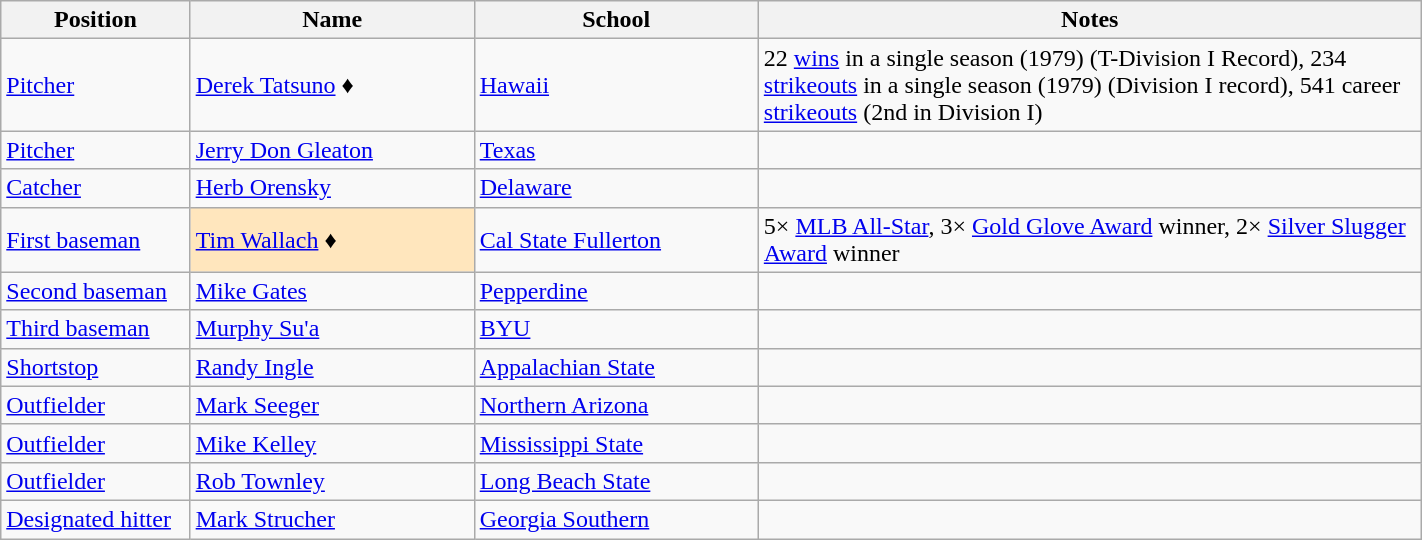<table class="wikitable sortable" style="width:75%;">
<tr>
<th width=10%>Position</th>
<th width=15%>Name</th>
<th width=15%>School</th>
<th width=35% class="unsortable">Notes</th>
</tr>
<tr>
<td><a href='#'>Pitcher</a></td>
<td><a href='#'>Derek Tatsuno</a> ♦</td>
<td><a href='#'>Hawaii</a></td>
<td>22 <a href='#'>wins</a> in a single season (1979) (T-Division I Record), 234 <a href='#'>strikeouts</a> in a single season (1979) (Division I record), 541 career <a href='#'>strikeouts</a> (2nd in Division I)</td>
</tr>
<tr>
<td><a href='#'>Pitcher</a></td>
<td><a href='#'>Jerry Don Gleaton</a></td>
<td><a href='#'>Texas</a></td>
<td></td>
</tr>
<tr>
<td><a href='#'>Catcher</a></td>
<td><a href='#'>Herb Orensky</a></td>
<td><a href='#'>Delaware</a></td>
<td></td>
</tr>
<tr>
<td><a href='#'>First baseman</a></td>
<td style="background-color:#FFE6BD"><a href='#'>Tim Wallach</a> ♦</td>
<td><a href='#'>Cal State Fullerton</a></td>
<td>5× <a href='#'>MLB All-Star</a>, 3× <a href='#'>Gold Glove Award</a> winner, 2× <a href='#'>Silver Slugger Award</a> winner</td>
</tr>
<tr>
<td><a href='#'>Second baseman</a></td>
<td><a href='#'>Mike Gates</a></td>
<td><a href='#'>Pepperdine</a></td>
<td></td>
</tr>
<tr>
<td><a href='#'>Third baseman</a></td>
<td><a href='#'>Murphy Su'a</a></td>
<td><a href='#'>BYU</a></td>
<td></td>
</tr>
<tr>
<td><a href='#'>Shortstop</a></td>
<td><a href='#'>Randy Ingle</a></td>
<td><a href='#'>Appalachian State</a></td>
<td></td>
</tr>
<tr>
<td><a href='#'>Outfielder</a></td>
<td><a href='#'>Mark Seeger</a></td>
<td><a href='#'>Northern Arizona</a></td>
<td></td>
</tr>
<tr>
<td><a href='#'>Outfielder</a></td>
<td><a href='#'>Mike Kelley</a></td>
<td><a href='#'>Mississippi State</a></td>
<td></td>
</tr>
<tr>
<td><a href='#'>Outfielder</a></td>
<td><a href='#'>Rob Townley</a></td>
<td><a href='#'>Long Beach State</a></td>
<td></td>
</tr>
<tr>
<td><a href='#'>Designated hitter</a></td>
<td><a href='#'>Mark Strucher</a></td>
<td><a href='#'>Georgia Southern</a></td>
<td></td>
</tr>
</table>
